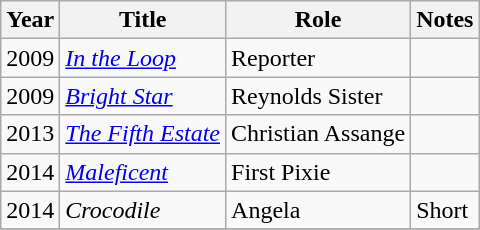<table class="wikitable sortable">
<tr>
<th>Year</th>
<th>Title</th>
<th>Role</th>
<th>Notes</th>
</tr>
<tr>
<td>2009</td>
<td><em><a href='#'>In the Loop</a></em></td>
<td>Reporter</td>
<td></td>
</tr>
<tr>
<td>2009</td>
<td><em><a href='#'>Bright Star</a></em></td>
<td>Reynolds Sister</td>
<td></td>
</tr>
<tr>
<td>2013</td>
<td><em><a href='#'>The Fifth Estate</a></em></td>
<td>Christian Assange</td>
<td></td>
</tr>
<tr>
<td>2014</td>
<td><em><a href='#'>Maleficent</a></em></td>
<td>First Pixie</td>
</tr>
<tr>
<td>2014</td>
<td><em>Crocodile</em></td>
<td>Angela</td>
<td>Short</td>
</tr>
<tr>
</tr>
</table>
